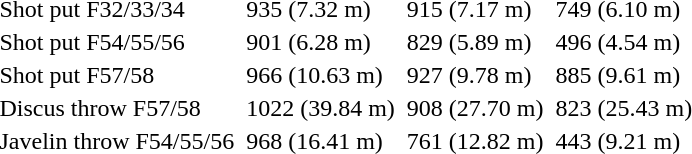<table>
<tr>
<td>Shot put F32/33/34</td>
<td></td>
<td>935 (7.32 m)</td>
<td></td>
<td>915 (7.17 m)</td>
<td></td>
<td>749 (6.10 m)</td>
</tr>
<tr>
<td>Shot put F54/55/56</td>
<td></td>
<td>901 (6.28 m)</td>
<td></td>
<td>829 (5.89 m)</td>
<td></td>
<td>496 (4.54 m)</td>
</tr>
<tr>
<td>Shot put F57/58</td>
<td></td>
<td>966 (10.63 m)</td>
<td></td>
<td>927 (9.78 m)</td>
<td></td>
<td>885 (9.61 m)</td>
</tr>
<tr>
<td>Discus throw F57/58</td>
<td></td>
<td>1022 (39.84 m)</td>
<td></td>
<td>908 (27.70 m)</td>
<td></td>
<td>823 (25.43 m)</td>
</tr>
<tr>
<td>Javelin throw F54/55/56</td>
<td></td>
<td>968 (16.41 m)</td>
<td></td>
<td>761 (12.82 m)</td>
<td></td>
<td>443 (9.21 m)</td>
</tr>
</table>
